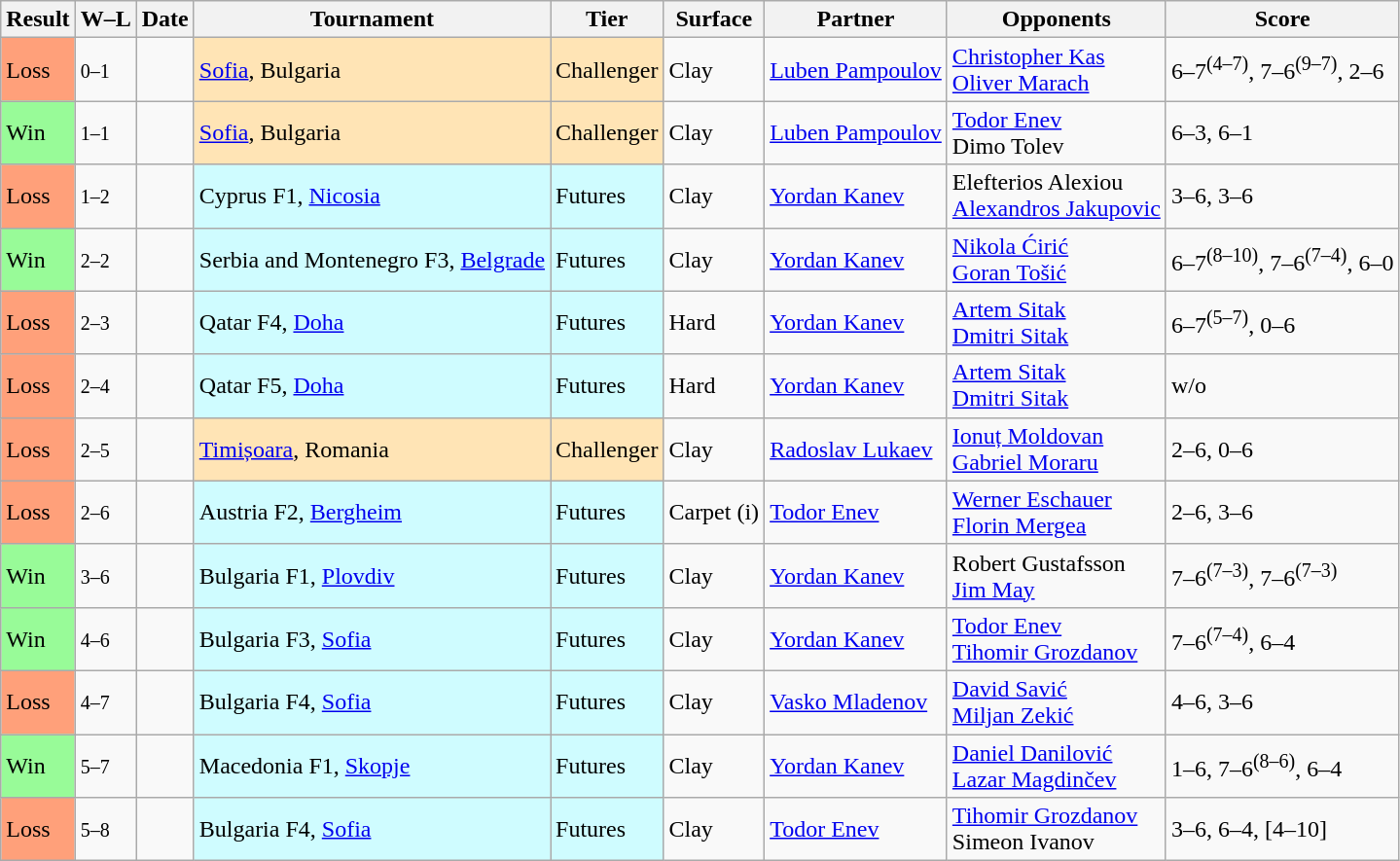<table class="sortable wikitable">
<tr>
<th>Result</th>
<th class="unsortable">W–L</th>
<th>Date</th>
<th>Tournament</th>
<th>Tier</th>
<th>Surface</th>
<th>Partner</th>
<th>Opponents</th>
<th class="unsortable">Score</th>
</tr>
<tr>
<td bgcolor=#FFA07A>Loss</td>
<td><small>0–1</small></td>
<td></td>
<td style=background:moccasin;><a href='#'>Sofia</a>, Bulgaria</td>
<td style=background:moccasin;>Challenger</td>
<td>Clay</td>
<td> <a href='#'>Luben Pampoulov</a></td>
<td> <a href='#'>Christopher Kas</a><br> <a href='#'>Oliver Marach</a></td>
<td>6–7<sup>(4–7)</sup>, 7–6<sup>(9–7)</sup>, 2–6</td>
</tr>
<tr>
<td bgcolor=#98fb98>Win</td>
<td><small>1–1</small></td>
<td></td>
<td style=background:moccasin;><a href='#'>Sofia</a>, Bulgaria</td>
<td style=background:moccasin;>Challenger</td>
<td>Clay</td>
<td> <a href='#'>Luben Pampoulov</a></td>
<td> <a href='#'>Todor Enev</a><br> Dimo Tolev</td>
<td>6–3, 6–1</td>
</tr>
<tr>
<td bgcolor=#FFA07A>Loss</td>
<td><small>1–2</small></td>
<td></td>
<td style="background:#cffcff;">Cyprus F1, <a href='#'>Nicosia</a></td>
<td style="background:#cffcff;">Futures</td>
<td>Clay</td>
<td> <a href='#'>Yordan Kanev</a></td>
<td> Elefterios Alexiou<br> <a href='#'>Alexandros Jakupovic</a></td>
<td>3–6, 3–6</td>
</tr>
<tr>
<td bgcolor=#98fb98>Win</td>
<td><small>2–2</small></td>
<td></td>
<td style="background:#cffcff;">Serbia and Montenegro F3, <a href='#'>Belgrade</a></td>
<td style="background:#cffcff;">Futures</td>
<td>Clay</td>
<td> <a href='#'>Yordan Kanev</a></td>
<td> <a href='#'>Nikola Ćirić</a><br> <a href='#'>Goran Tošić</a></td>
<td>6–7<sup>(8–10)</sup>, 7–6<sup>(7–4)</sup>, 6–0</td>
</tr>
<tr>
<td bgcolor=#FFA07A>Loss</td>
<td><small>2–3</small></td>
<td></td>
<td style="background:#cffcff;">Qatar F4, <a href='#'>Doha</a></td>
<td style="background:#cffcff;">Futures</td>
<td>Hard</td>
<td> <a href='#'>Yordan Kanev</a></td>
<td> <a href='#'>Artem Sitak</a><br> <a href='#'>Dmitri Sitak</a></td>
<td>6–7<sup>(5–7)</sup>, 0–6</td>
</tr>
<tr>
<td bgcolor=#FFA07A>Loss</td>
<td><small>2–4</small></td>
<td></td>
<td style="background:#cffcff;">Qatar F5, <a href='#'>Doha</a></td>
<td style="background:#cffcff;">Futures</td>
<td>Hard</td>
<td> <a href='#'>Yordan Kanev</a></td>
<td> <a href='#'>Artem Sitak</a><br> <a href='#'>Dmitri Sitak</a></td>
<td>w/o</td>
</tr>
<tr>
<td bgcolor=#FFA07A>Loss</td>
<td><small>2–5</small></td>
<td></td>
<td style=background:moccasin;><a href='#'>Timișoara</a>, Romania</td>
<td style=background:moccasin;>Challenger</td>
<td>Clay</td>
<td> <a href='#'>Radoslav Lukaev</a></td>
<td> <a href='#'>Ionuț Moldovan</a><br> <a href='#'>Gabriel Moraru</a></td>
<td>2–6, 0–6</td>
</tr>
<tr>
<td bgcolor=#FFA07A>Loss</td>
<td><small>2–6</small></td>
<td></td>
<td style="background:#cffcff;">Austria F2, <a href='#'>Bergheim</a></td>
<td style="background:#cffcff;">Futures</td>
<td>Carpet (i)</td>
<td> <a href='#'>Todor Enev</a></td>
<td> <a href='#'>Werner Eschauer</a><br> <a href='#'>Florin Mergea</a></td>
<td>2–6, 3–6</td>
</tr>
<tr>
<td bgcolor=#98fb98>Win</td>
<td><small>3–6</small></td>
<td></td>
<td style="background:#cffcff;">Bulgaria F1, <a href='#'>Plovdiv</a></td>
<td style="background:#cffcff;">Futures</td>
<td>Clay</td>
<td> <a href='#'>Yordan Kanev</a></td>
<td> Robert Gustafsson<br> <a href='#'>Jim May</a></td>
<td>7–6<sup>(7–3)</sup>, 7–6<sup>(7–3)</sup></td>
</tr>
<tr>
<td bgcolor=#98fb98>Win</td>
<td><small>4–6</small></td>
<td></td>
<td style="background:#cffcff;">Bulgaria F3, <a href='#'>Sofia</a></td>
<td style="background:#cffcff;">Futures</td>
<td>Clay</td>
<td> <a href='#'>Yordan Kanev</a></td>
<td> <a href='#'>Todor Enev</a><br> <a href='#'>Tihomir Grozdanov</a></td>
<td>7–6<sup>(7–4)</sup>, 6–4</td>
</tr>
<tr>
<td bgcolor=#FFA07A>Loss</td>
<td><small>4–7</small></td>
<td></td>
<td style="background:#cffcff;">Bulgaria F4, <a href='#'>Sofia</a></td>
<td style="background:#cffcff;">Futures</td>
<td>Clay</td>
<td> <a href='#'>Vasko Mladenov</a></td>
<td> <a href='#'>David Savić</a><br> <a href='#'>Miljan Zekić</a></td>
<td>4–6, 3–6</td>
</tr>
<tr>
<td bgcolor=#98fb98>Win</td>
<td><small>5–7</small></td>
<td></td>
<td style="background:#cffcff;">Macedonia F1, <a href='#'>Skopje</a></td>
<td style="background:#cffcff;">Futures</td>
<td>Clay</td>
<td> <a href='#'>Yordan Kanev</a></td>
<td> <a href='#'>Daniel Danilović</a><br> <a href='#'>Lazar Magdinčev</a></td>
<td>1–6, 7–6<sup>(8–6)</sup>, 6–4</td>
</tr>
<tr>
<td bgcolor=#FFA07A>Loss</td>
<td><small>5–8</small></td>
<td></td>
<td style="background:#cffcff;">Bulgaria F4, <a href='#'>Sofia</a></td>
<td style="background:#cffcff;">Futures</td>
<td>Clay</td>
<td> <a href='#'>Todor Enev</a></td>
<td> <a href='#'>Tihomir Grozdanov</a><br> Simeon Ivanov</td>
<td>3–6, 6–4, [4–10]</td>
</tr>
</table>
